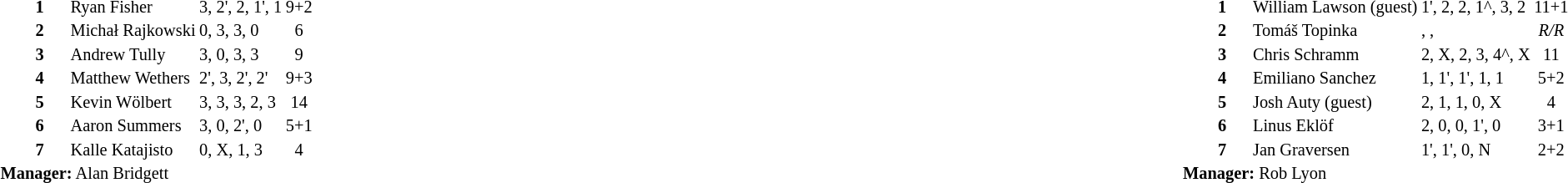<table width="100%">
<tr>
<td valign="top" width="50%"><br><table style="font-size: 85%" cellspacing="1" cellpadding="1" align=LEFT>
<tr>
<td colspan="4"></td>
</tr>
<tr>
<th width="25"></th>
<th width="25"></th>
</tr>
<tr>
<td></td>
<td><strong>1</strong></td>
<td>Ryan Fisher</td>
<td>3, 2', 2, 1', 1</td>
<td align=center>9+2</td>
</tr>
<tr>
<td></td>
<td><strong>2</strong></td>
<td>Michał Rajkowski</td>
<td>0, 3, 3, 0</td>
<td align=center>6</td>
</tr>
<tr>
<td></td>
<td><strong>3</strong></td>
<td>Andrew Tully</td>
<td>3, 0, 3, 3</td>
<td align=center>9</td>
</tr>
<tr>
<td></td>
<td><strong>4</strong></td>
<td>Matthew Wethers</td>
<td>2', 3, 2', 2'</td>
<td align=center>9+3</td>
</tr>
<tr>
<td></td>
<td><strong>5</strong></td>
<td>Kevin Wölbert</td>
<td>3, 3, 3, 2, 3</td>
<td align=center>14</td>
</tr>
<tr>
<td></td>
<td><strong>6</strong></td>
<td>Aaron Summers</td>
<td>3, 0, 2', 0</td>
<td align=center>5+1</td>
</tr>
<tr>
<td></td>
<td><strong>7</strong></td>
<td>Kalle Katajisto</td>
<td>0, X, 1, 3</td>
<td align=center>4</td>
</tr>
<tr>
<td colspan=3><strong>Manager:</strong> Alan Bridgett</td>
</tr>
<tr>
<td colspan=4></td>
</tr>
</table>
<table style="font-size: 85%" cellspacing="1" cellpadding="1" align=RIGHT>
<tr>
<td colspan="4"></td>
</tr>
<tr>
<th width=25></th>
<th width=25></th>
</tr>
<tr>
<td></td>
<td><strong>1</strong></td>
<td>William Lawson (guest)</td>
<td>1', 2, 2, 1^, 3, 2</td>
<td align=center>11+1</td>
</tr>
<tr>
<td></td>
<td><strong>2</strong></td>
<td>Tomáš Topinka</td>
<td>, ,</td>
<td align=center><em>R/R</em></td>
</tr>
<tr>
<td></td>
<td><strong>3</strong></td>
<td>Chris Schramm</td>
<td>2, X, 2, 3, 4^, X</td>
<td align=center>11</td>
</tr>
<tr>
<td></td>
<td><strong>4</strong></td>
<td>Emiliano Sanchez</td>
<td>1, 1', 1', 1, 1</td>
<td align=center>5+2</td>
</tr>
<tr>
<td></td>
<td><strong>5</strong></td>
<td>Josh Auty (guest)</td>
<td>2, 1, 1, 0, X</td>
<td align=center>4</td>
</tr>
<tr>
<td></td>
<td><strong>6</strong></td>
<td>Linus Eklöf</td>
<td>2, 0, 0, 1', 0</td>
<td align=center>3+1</td>
</tr>
<tr>
<td></td>
<td><strong>7</strong></td>
<td>Jan Graversen</td>
<td>1', 1', 0, N</td>
<td align=center>2+2</td>
</tr>
<tr>
<td colspan=3><strong>Manager:</strong> Rob Lyon</td>
</tr>
<tr>
<td colspan=4></td>
</tr>
</table>
</td>
</tr>
</table>
